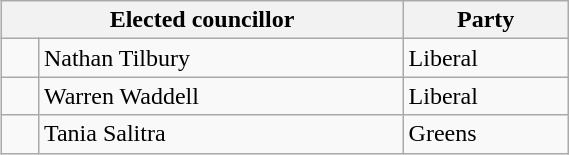<table class="wikitable" style="float:right;clear:right;width:30%">
<tr>
<th colspan="2">Elected councillor</th>
<th>Party</th>
</tr>
<tr>
<td> </td>
<td>Nathan Tilbury</td>
<td>Liberal</td>
</tr>
<tr>
<td> </td>
<td>Warren Waddell</td>
<td>Liberal</td>
</tr>
<tr>
<td> </td>
<td>Tania Salitra</td>
<td>Greens</td>
</tr>
</table>
